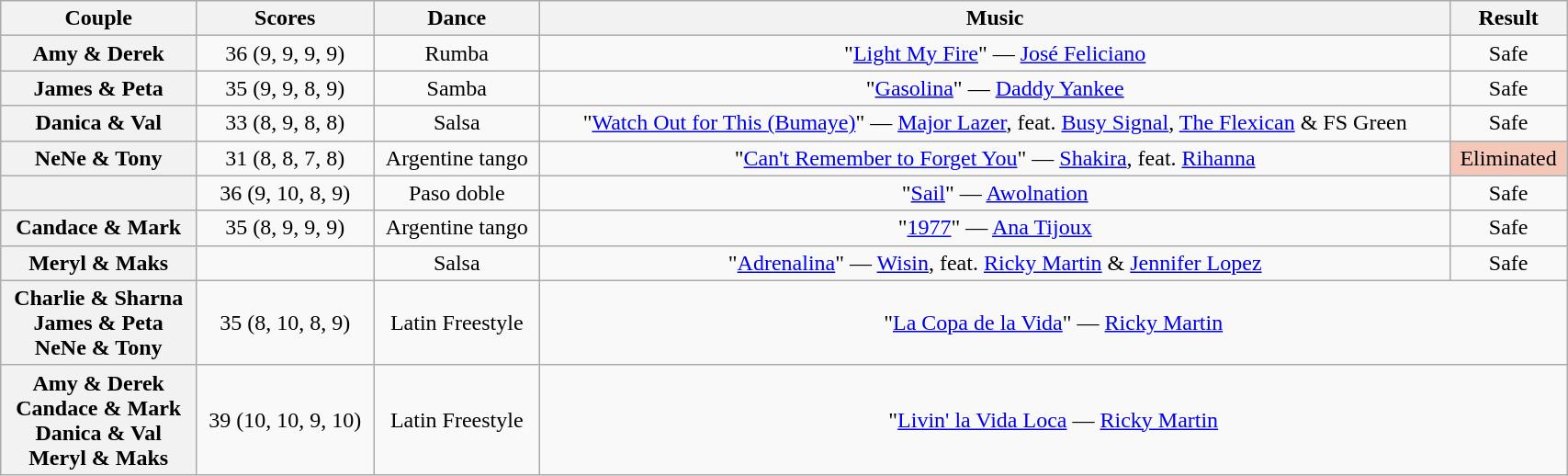<table class="wikitable sortable" style="text-align:center; width:90%">
<tr>
<th scope="col">Couple</th>
<th scope="col">Scores</th>
<th scope="col" class="unsortable">Dance</th>
<th scope="col" class="unsortable">Music</th>
<th scope="col" class="unsortable">Result</th>
</tr>
<tr>
<th scope="row">Amy & Derek</th>
<td>36 (9, 9, 9, 9)</td>
<td>Rumba</td>
<td>"<a href='#'>Light My Fire</a>" — <a href='#'>José Feliciano</a></td>
<td>Safe</td>
</tr>
<tr>
<th scope="row">James & Peta</th>
<td>35 (9, 9, 8, 9)</td>
<td>Samba</td>
<td>"<a href='#'>Gasolina</a>" — <a href='#'>Daddy Yankee</a></td>
<td>Safe</td>
</tr>
<tr>
<th scope="row">Danica & Val</th>
<td>33 (8, 9, 8, 8)</td>
<td>Salsa</td>
<td>"<a href='#'>Watch Out for This (Bumaye)</a>" — <a href='#'>Major Lazer</a>, feat. <a href='#'>Busy Signal</a>, <a href='#'>The Flexican</a> & FS Green</td>
<td>Safe</td>
</tr>
<tr>
<th scope="row">NeNe & Tony</th>
<td>31 (8, 8, 7, 8)</td>
<td>Argentine tango</td>
<td>"<a href='#'>Can't Remember to Forget You</a>" — <a href='#'>Shakira</a>, feat. <a href='#'>Rihanna</a></td>
<td bgcolor=f4c7b8>Eliminated</td>
</tr>
<tr>
<th scope="row"></th>
<td>36 (9, 10, 8, 9)</td>
<td>Paso doble</td>
<td>"<a href='#'>Sail</a>" — <a href='#'>Awolnation</a></td>
<td>Safe</td>
</tr>
<tr>
<th scope="row">Candace & Mark</th>
<td>35 (8, 9, 9, 9)</td>
<td>Argentine tango</td>
<td>"<a href='#'>1977</a>" — <a href='#'>Ana Tijoux</a></td>
<td>Safe</td>
</tr>
<tr>
<th scope="row">Meryl & Maks</th>
<td></td>
<td>Salsa</td>
<td>"<a href='#'>Adrenalina</a>" — <a href='#'>Wisin</a>, feat. <a href='#'>Ricky Martin</a> & <a href='#'>Jennifer Lopez</a></td>
<td>Safe</td>
</tr>
<tr>
<th scope="row">Charlie & Sharna<br>James & Peta<br>NeNe & Tony</th>
<td>35 (8, 10, 8, 9)</td>
<td>Latin Freestyle<br></td>
<td colspan=2>"<a href='#'>La Copa de la Vida</a>" — <a href='#'>Ricky Martin</a></td>
</tr>
<tr>
<th scope="row">Amy & Derek<br>Candace & Mark<br>Danica & Val<br>Meryl & Maks</th>
<td>39 (10, 10, 9, 10)</td>
<td>Latin Freestyle<br></td>
<td colspan=2>"<a href='#'>Livin' la Vida Loca</a> — <a href='#'>Ricky Martin</a></td>
</tr>
</table>
